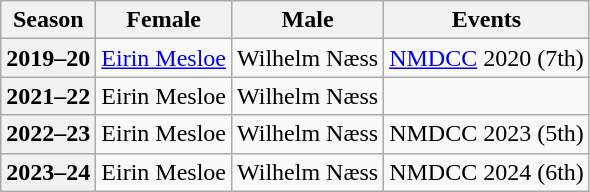<table class="wikitable">
<tr>
<th scope="col">Season</th>
<th scope="col">Female</th>
<th scope="col">Male</th>
<th scope="col">Events</th>
</tr>
<tr>
<th scope="row">2019–20</th>
<td><a href='#'>Eirin Mesloe</a></td>
<td>Wilhelm Næss</td>
<td><a href='#'>NMDCC</a> 2020 (7th)</td>
</tr>
<tr>
<th scope="row">2021–22</th>
<td>Eirin Mesloe</td>
<td>Wilhelm Næss</td>
<td></td>
</tr>
<tr>
<th scope="row">2022–23</th>
<td>Eirin Mesloe</td>
<td>Wilhelm Næss</td>
<td>NMDCC 2023 (5th)</td>
</tr>
<tr>
<th scope="row">2023–24</th>
<td>Eirin Mesloe</td>
<td>Wilhelm Næss</td>
<td>NMDCC 2024 (6th)</td>
</tr>
</table>
